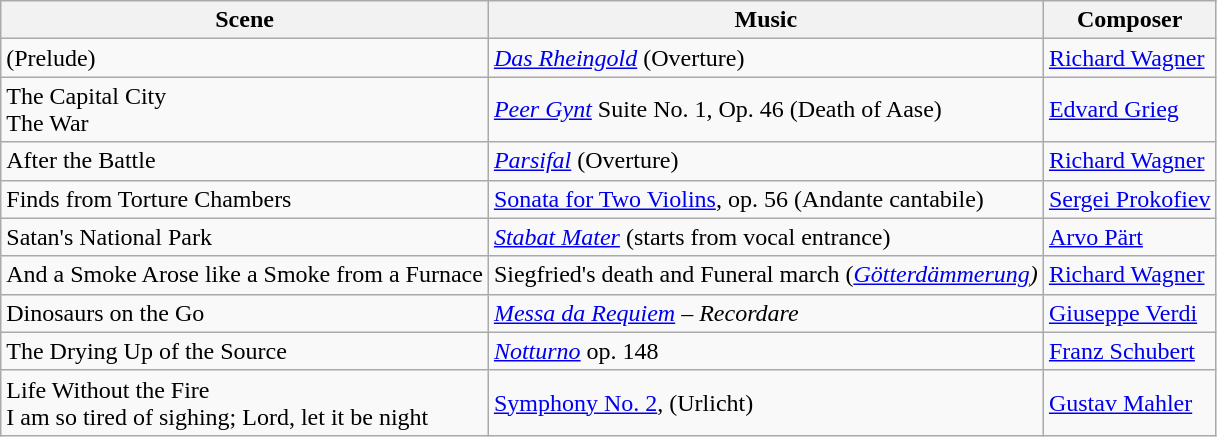<table class="wikitable">
<tr>
<th>Scene</th>
<th>Music</th>
<th>Composer</th>
</tr>
<tr>
<td>(Prelude)</td>
<td><em><a href='#'>Das Rheingold</a></em> (Overture)</td>
<td><a href='#'>Richard Wagner</a></td>
</tr>
<tr>
<td>The Capital City<br>The War</td>
<td><em><a href='#'>Peer Gynt</a></em> Suite No. 1, Op. 46 (Death of Aase)</td>
<td><a href='#'>Edvard Grieg</a></td>
</tr>
<tr>
<td>After the Battle</td>
<td><em><a href='#'>Parsifal</a></em> (Overture)</td>
<td><a href='#'>Richard Wagner</a></td>
</tr>
<tr>
<td>Finds from Torture Chambers</td>
<td><a href='#'>Sonata for Two Violins</a>, op. 56 (Andante cantabile)</td>
<td><a href='#'>Sergei Prokofiev</a></td>
</tr>
<tr>
<td>Satan's National Park</td>
<td><em><a href='#'>Stabat Mater</a></em> (starts from vocal entrance)</td>
<td><a href='#'>Arvo Pärt</a></td>
</tr>
<tr>
<td>And a Smoke Arose like a Smoke from a Furnace</td>
<td>Siegfried's death and Funeral march (<em><a href='#'>Götterdämmerung</a>)</em></td>
<td><a href='#'>Richard Wagner</a></td>
</tr>
<tr>
<td>Dinosaurs on the Go</td>
<td><em><a href='#'>Messa da Requiem</a> – Recordare</em></td>
<td><a href='#'>Giuseppe Verdi</a></td>
</tr>
<tr>
<td>The Drying Up of the Source</td>
<td><em><a href='#'>Notturno</a></em> op. 148</td>
<td><a href='#'>Franz Schubert</a></td>
</tr>
<tr>
<td>Life Without the Fire<br>I am so tired of sighing; Lord, let it be night</td>
<td><a href='#'>Symphony No. 2</a>, (Urlicht)</td>
<td><a href='#'>Gustav Mahler</a></td>
</tr>
</table>
